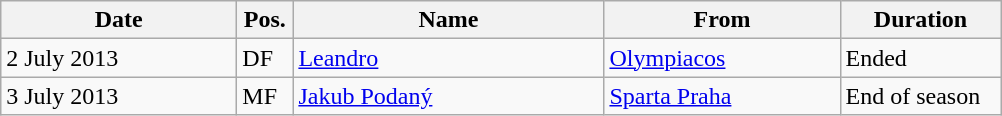<table class="wikitable">
<tr>
<th width="150px">Date</th>
<th width="30px">Pos.</th>
<th width="200px">Name</th>
<th width="150px">From</th>
<th width="100px">Duration</th>
</tr>
<tr>
<td>2 July 2013</td>
<td>DF</td>
<td> <a href='#'>Leandro</a></td>
<td><a href='#'>Olympiacos</a></td>
<td>Ended</td>
</tr>
<tr>
<td>3 July 2013</td>
<td>MF</td>
<td> <a href='#'>Jakub Podaný</a></td>
<td><a href='#'>Sparta Praha</a></td>
<td>End of season</td>
</tr>
</table>
